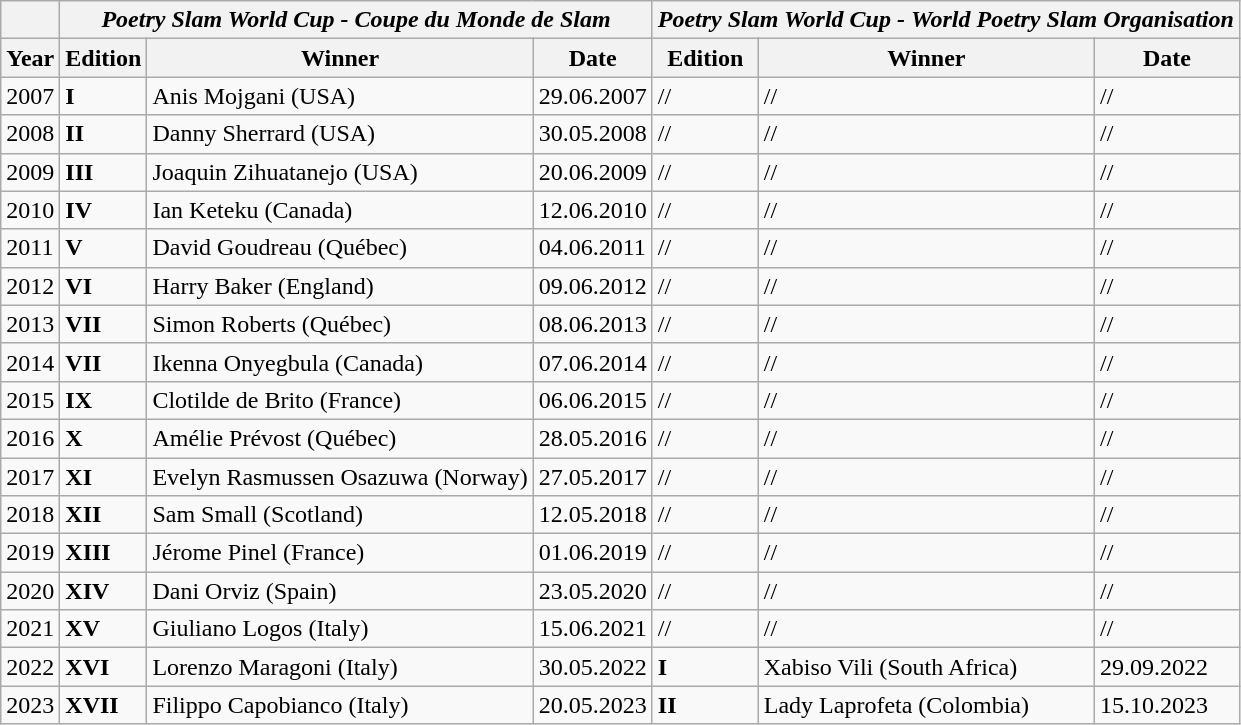<table class="wikitable">
<tr>
<th></th>
<th colspan="3"><em>Poetry Slam World Cup -</em> <em>Coupe du Monde de Slam</em></th>
<th colspan="3"><em>Poetry Slam World Cup -</em> <em>World Poetry Slam Organisation</em></th>
</tr>
<tr>
<th>Year</th>
<th>Edition</th>
<th>Winner</th>
<th>Date</th>
<th>Edition</th>
<th>Winner</th>
<th>Date</th>
</tr>
<tr>
<td>2007</td>
<td><strong>I</strong></td>
<td>Anis Mojgani (USA)</td>
<td>29.06.2007</td>
<td>//</td>
<td>//</td>
<td>//</td>
</tr>
<tr>
<td>2008</td>
<td><strong>II</strong></td>
<td>Danny Sherrard (USA)</td>
<td>30.05.2008</td>
<td>//</td>
<td>//</td>
<td>//</td>
</tr>
<tr>
<td>2009</td>
<td><strong>III</strong></td>
<td>Joaquin Zihuatanejo (USA)</td>
<td>20.06.2009</td>
<td>//</td>
<td>//</td>
<td>//</td>
</tr>
<tr>
<td>2010</td>
<td><strong>IV</strong></td>
<td>Ian Keteku (Canada)</td>
<td>12.06.2010</td>
<td>//</td>
<td>//</td>
<td>//</td>
</tr>
<tr>
<td>2011</td>
<td><strong>V</strong></td>
<td>David Goudreau (Québec)</td>
<td>04.06.2011</td>
<td>//</td>
<td>//</td>
<td>//</td>
</tr>
<tr>
<td>2012</td>
<td><strong>VI</strong></td>
<td>Harry Baker (England)</td>
<td>09.06.2012</td>
<td>//</td>
<td>//</td>
<td>//</td>
</tr>
<tr>
<td>2013</td>
<td><strong>VII</strong></td>
<td>Simon Roberts (Québec)</td>
<td>08.06.2013</td>
<td>//</td>
<td>//</td>
<td>//</td>
</tr>
<tr>
<td>2014</td>
<td><strong>VII</strong></td>
<td>Ikenna Onyegbula (Canada)</td>
<td>07.06.2014</td>
<td>//</td>
<td>//</td>
<td>//</td>
</tr>
<tr>
<td>2015</td>
<td><strong>IX</strong></td>
<td>Clotilde de Brito (France)</td>
<td>06.06.2015</td>
<td>//</td>
<td>//</td>
<td>//</td>
</tr>
<tr>
<td>2016</td>
<td><strong>X</strong></td>
<td>Amélie Prévost (Québec)</td>
<td>28.05.2016</td>
<td>//</td>
<td>//</td>
<td>//</td>
</tr>
<tr>
<td>2017</td>
<td><strong>XI</strong></td>
<td>Evelyn Rasmussen Osazuwa (Norway)</td>
<td>27.05.2017</td>
<td>//</td>
<td>//</td>
<td>//</td>
</tr>
<tr>
<td>2018</td>
<td><strong>XII</strong></td>
<td>Sam Small (Scotland)</td>
<td>12.05.2018</td>
<td>//</td>
<td>//</td>
<td>//</td>
</tr>
<tr>
<td>2019</td>
<td><strong>XIII</strong></td>
<td>Jérome Pinel (France)</td>
<td>01.06.2019</td>
<td>//</td>
<td>//</td>
<td>//</td>
</tr>
<tr>
<td>2020</td>
<td><strong>XIV</strong></td>
<td>Dani Orviz (Spain)</td>
<td>23.05.2020</td>
<td>//</td>
<td>//</td>
<td>//</td>
</tr>
<tr>
<td>2021</td>
<td><strong>XV</strong></td>
<td>Giuliano Logos (Italy)</td>
<td>15.06.2021</td>
<td>//</td>
<td>//</td>
<td>//</td>
</tr>
<tr>
<td>2022</td>
<td><strong>XVI</strong></td>
<td>Lorenzo Maragoni (Italy)</td>
<td>30.05.2022</td>
<td><strong>I</strong></td>
<td>Xabiso Vili (South Africa)</td>
<td>29.09.2022</td>
</tr>
<tr>
<td>2023</td>
<td><strong>XVII</strong></td>
<td>Filippo Capobianco (Italy)</td>
<td>20.05.2023</td>
<td><strong>II</strong></td>
<td>Lady Laprofeta (Colombia)</td>
<td>15.10.2023</td>
</tr>
</table>
